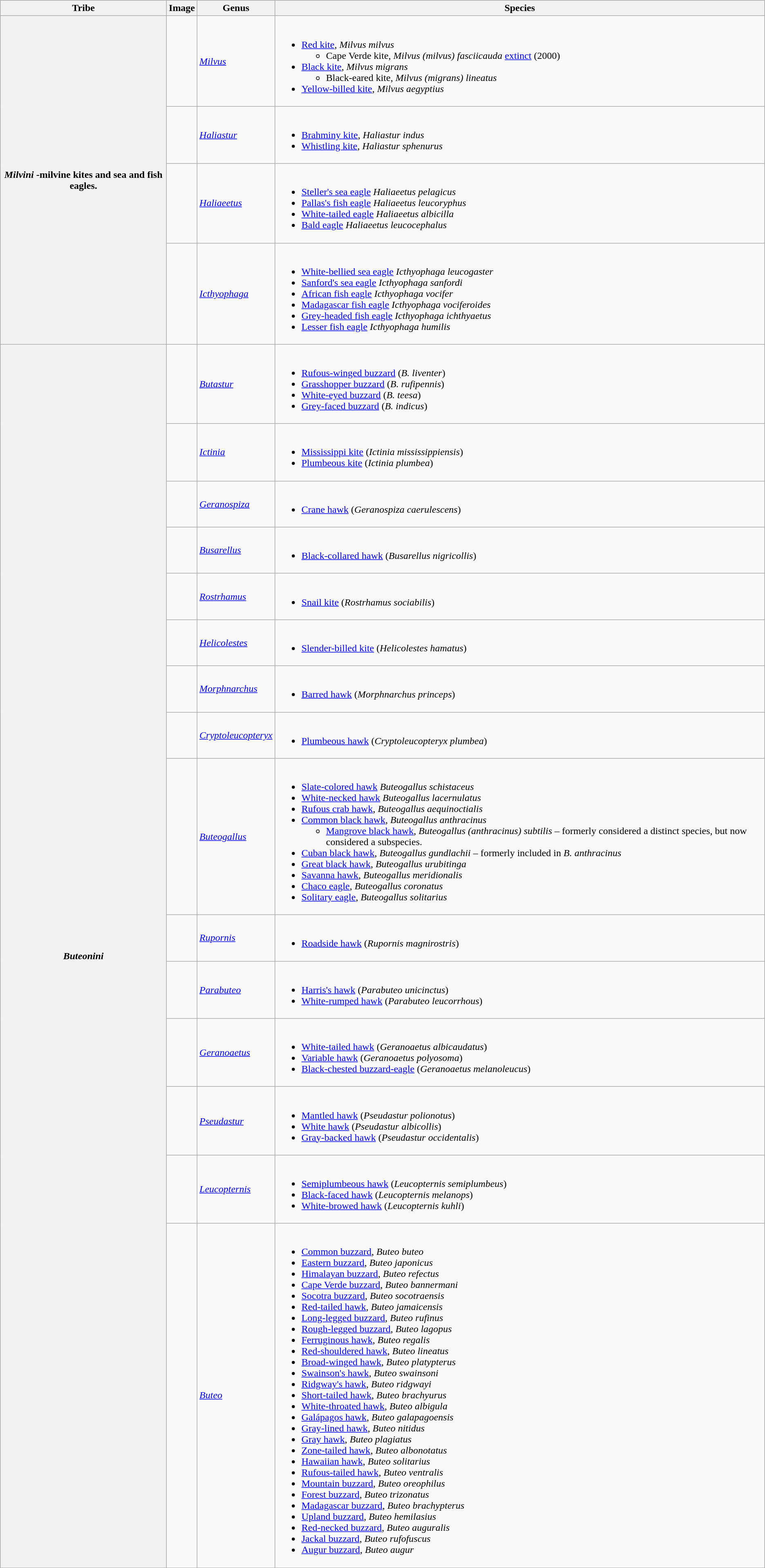<table class="wikitable">
<tr>
<th>Tribe</th>
<th>Image</th>
<th>Genus</th>
<th>Species</th>
</tr>
<tr>
<th rowspan="4" style="text-align:center;"><em>Milvini</em> -milvine kites and sea and fish eagles.</th>
<td></td>
<td><em><a href='#'>Milvus</a></em> </td>
<td><br><ul><li><a href='#'>Red kite</a>, <em>Milvus milvus</em><ul><li>Cape Verde kite, <em>Milvus (milvus) fasciicauda</em> <a href='#'>extinct</a> (2000)</li></ul></li><li><a href='#'>Black kite</a>, <em>Milvus migrans</em><ul><li>Black-eared kite, <em>Milvus (migrans) lineatus</em></li></ul></li><li><a href='#'>Yellow-billed kite</a>, <em>Milvus aegyptius</em></li></ul></td>
</tr>
<tr>
<td></td>
<td><em><a href='#'>Haliastur</a></em> </td>
<td><br><ul><li><a href='#'>Brahminy kite</a>, <em>Haliastur indus</em></li><li><a href='#'>Whistling kite</a>, <em>Haliastur sphenurus</em></li></ul></td>
</tr>
<tr>
<td></td>
<td><em><a href='#'>Haliaeetus</a></em> </td>
<td><br><ul><li><a href='#'>Steller's sea eagle</a> <em>Haliaeetus pelagicus</em></li><li><a href='#'>Pallas's fish eagle</a> <em>Haliaeetus leucoryphus</em></li><li><a href='#'>White-tailed eagle</a> <em>Haliaeetus albicilla</em></li><li><a href='#'>Bald eagle</a> <em>Haliaeetus leucocephalus</em></li></ul></td>
</tr>
<tr>
<td></td>
<td><em><a href='#'>Icthyophaga</a></em> </td>
<td><br><ul><li><a href='#'>White-bellied sea eagle</a> <em>Icthyophaga leucogaster</em></li><li><a href='#'>Sanford's sea eagle</a> <em>Icthyophaga sanfordi</em></li><li><a href='#'>African fish eagle</a> <em>Icthyophaga vocifer</em></li><li><a href='#'>Madagascar fish eagle</a> <em>Icthyophaga vociferoides</em></li><li><a href='#'>Grey-headed fish eagle</a> <em>Icthyophaga ichthyaetus</em></li><li><a href='#'>Lesser fish eagle</a> <em>Icthyophaga humilis</em></li></ul></td>
</tr>
<tr>
<th rowspan="15" style="text-align:center;"><em>Buteonini</em>  </th>
<td></td>
<td><em><a href='#'>Butastur</a></em> </td>
<td><br><ul><li><a href='#'>Rufous-winged buzzard</a> (<em>B. liventer</em>)</li><li><a href='#'>Grasshopper buzzard</a> (<em>B. rufipennis</em>)</li><li><a href='#'>White-eyed buzzard</a> (<em>B. teesa</em>)</li><li><a href='#'>Grey-faced buzzard</a> (<em>B. indicus</em>)</li></ul></td>
</tr>
<tr>
<td></td>
<td><em><a href='#'>Ictinia</a></em>  </td>
<td><br><ul><li><a href='#'>Mississippi kite</a> (<em>Ictinia mississippiensis</em>)</li><li><a href='#'>Plumbeous kite</a> (<em>Ictinia plumbea</em>)</li></ul></td>
</tr>
<tr>
<td></td>
<td><em><a href='#'>Geranospiza</a></em>  </td>
<td><br><ul><li><a href='#'>Crane hawk</a> (<em>Geranospiza caerulescens</em>)</li></ul></td>
</tr>
<tr>
<td></td>
<td><em><a href='#'>Busarellus</a></em>  </td>
<td><br><ul><li><a href='#'>Black-collared hawk</a> (<em>Busarellus nigricollis</em>)</li></ul></td>
</tr>
<tr>
<td></td>
<td><em><a href='#'>Rostrhamus</a></em>  </td>
<td><br><ul><li><a href='#'>Snail kite</a> (<em>Rostrhamus sociabilis</em>)</li></ul></td>
</tr>
<tr>
<td></td>
<td><em><a href='#'>Helicolestes</a></em>  </td>
<td><br><ul><li><a href='#'>Slender-billed kite</a> (<em>Helicolestes hamatus</em>)</li></ul></td>
</tr>
<tr>
<td></td>
<td><em><a href='#'>Morphnarchus</a></em>  </td>
<td><br><ul><li><a href='#'>Barred hawk</a> (<em>Morphnarchus princeps</em>)</li></ul></td>
</tr>
<tr>
<td></td>
<td><em><a href='#'>Cryptoleucopteryx</a></em>   </td>
<td><br><ul><li><a href='#'>Plumbeous hawk</a> (<em>Cryptoleucopteryx plumbea</em>)</li></ul></td>
</tr>
<tr>
<td></td>
<td><em><a href='#'>Buteogallus</a></em>  </td>
<td><br><ul><li><a href='#'>Slate-colored hawk</a> <em>Buteogallus schistaceus</em></li><li><a href='#'>White-necked hawk</a> <em>Buteogallus lacernulatus</em></li><li><a href='#'>Rufous crab hawk</a>, <em>Buteogallus aequinoctialis</em></li><li><a href='#'>Common black hawk</a>, <em>Buteogallus anthracinus</em><ul><li><a href='#'>Mangrove black hawk</a>, <em>Buteogallus (anthracinus) subtilis</em> – formerly considered a distinct species, but now considered a subspecies.</li></ul></li><li><a href='#'>Cuban black hawk</a>, <em>Buteogallus gundlachii</em> – formerly included in <em>B. anthracinus</em></li><li><a href='#'>Great black hawk</a>, <em>Buteogallus urubitinga</em></li><li><a href='#'>Savanna hawk</a>, <em>Buteogallus meridionalis</em></li><li><a href='#'>Chaco eagle</a>, <em>Buteogallus coronatus</em></li><li><a href='#'>Solitary eagle</a>, <em>Buteogallus solitarius</em></li></ul></td>
</tr>
<tr>
<td></td>
<td><em><a href='#'>Rupornis</a></em>  </td>
<td><br><ul><li><a href='#'>Roadside hawk</a> (<em>Rupornis magnirostris</em>)</li></ul></td>
</tr>
<tr>
<td></td>
<td><em><a href='#'>Parabuteo</a></em>  </td>
<td><br><ul><li><a href='#'>Harris's hawk</a> (<em>Parabuteo unicinctus</em>)</li><li><a href='#'>White-rumped hawk</a> (<em>Parabuteo leucorrhous</em>)</li></ul></td>
</tr>
<tr>
<td></td>
<td><em><a href='#'>Geranoaetus</a></em> </td>
<td><br><ul><li><a href='#'>White-tailed hawk</a> (<em>Geranoaetus albicaudatus</em>)</li><li><a href='#'>Variable hawk</a> (<em>Geranoaetus polyosoma</em>)</li><li><a href='#'>Black-chested buzzard-eagle</a> (<em>Geranoaetus melanoleucus</em>)</li></ul></td>
</tr>
<tr>
<td></td>
<td><em><a href='#'>Pseudastur</a></em>  </td>
<td><br><ul><li><a href='#'>Mantled hawk</a> (<em>Pseudastur polionotus</em>)</li><li><a href='#'>White hawk</a> (<em>Pseudastur albicollis</em>)</li><li><a href='#'>Gray-backed hawk</a> (<em>Pseudastur occidentalis</em>)</li></ul></td>
</tr>
<tr>
<td></td>
<td><em><a href='#'>Leucopternis</a></em>  </td>
<td><br><ul><li><a href='#'>Semiplumbeous hawk</a> (<em>Leucopternis semiplumbeus</em>)</li><li><a href='#'>Black-faced hawk</a> (<em>Leucopternis melanops</em>)</li><li><a href='#'>White-browed hawk</a> (<em>Leucopternis kuhli</em>)</li></ul></td>
</tr>
<tr>
<td></td>
<td><em><a href='#'>Buteo</a></em>  </td>
<td><br><ul><li><a href='#'>Common buzzard</a>, <em>Buteo buteo</em></li><li><a href='#'>Eastern buzzard</a>, <em>Buteo japonicus</em></li><li><a href='#'>Himalayan buzzard</a>, <em>Buteo refectus</em></li><li><a href='#'>Cape Verde buzzard</a>, <em>Buteo bannermani</em></li><li><a href='#'>Socotra buzzard</a>, <em>Buteo socotraensis</em></li><li><a href='#'>Red-tailed hawk</a>, <em>Buteo jamaicensis</em></li><li><a href='#'>Long-legged buzzard</a>, <em>Buteo rufinus</em></li><li><a href='#'>Rough-legged buzzard</a>, <em>Buteo lagopus</em></li><li><a href='#'>Ferruginous hawk</a>, <em>Buteo regalis</em></li><li><a href='#'>Red-shouldered hawk</a>, <em>Buteo lineatus</em></li><li><a href='#'>Broad-winged hawk</a>, <em>Buteo platypterus</em></li><li><a href='#'>Swainson's hawk</a>, <em>Buteo swainsoni</em></li><li><a href='#'>Ridgway's hawk</a>, <em>Buteo ridgwayi</em></li><li><a href='#'>Short-tailed hawk</a>, <em>Buteo brachyurus</em></li><li><a href='#'>White-throated hawk</a>, <em>Buteo albigula</em></li><li><a href='#'>Galápagos hawk</a>, <em>Buteo galapagoensis</em></li><li><a href='#'>Gray-lined hawk</a>, <em>Buteo nitidus</em></li><li><a href='#'>Gray hawk</a>, <em>Buteo plagiatus</em></li><li><a href='#'>Zone-tailed hawk</a>, <em>Buteo albonotatus</em></li><li><a href='#'>Hawaiian hawk</a>, <em>Buteo solitarius</em></li><li><a href='#'>Rufous-tailed hawk</a>, <em>Buteo ventralis</em></li><li><a href='#'>Mountain buzzard</a>, <em>Buteo oreophilus</em></li><li><a href='#'>Forest buzzard</a>, <em>Buteo trizonatus</em></li><li><a href='#'>Madagascar buzzard</a>, <em>Buteo brachypterus</em></li><li><a href='#'>Upland buzzard</a>, <em>Buteo hemilasius</em></li><li><a href='#'>Red-necked buzzard</a>, <em>Buteo auguralis</em></li><li><a href='#'>Jackal buzzard</a>, <em>Buteo rufofuscus</em></li><li><a href='#'>Augur buzzard</a>, <em>Buteo augur</em></li></ul></td>
</tr>
<tr>
</tr>
</table>
